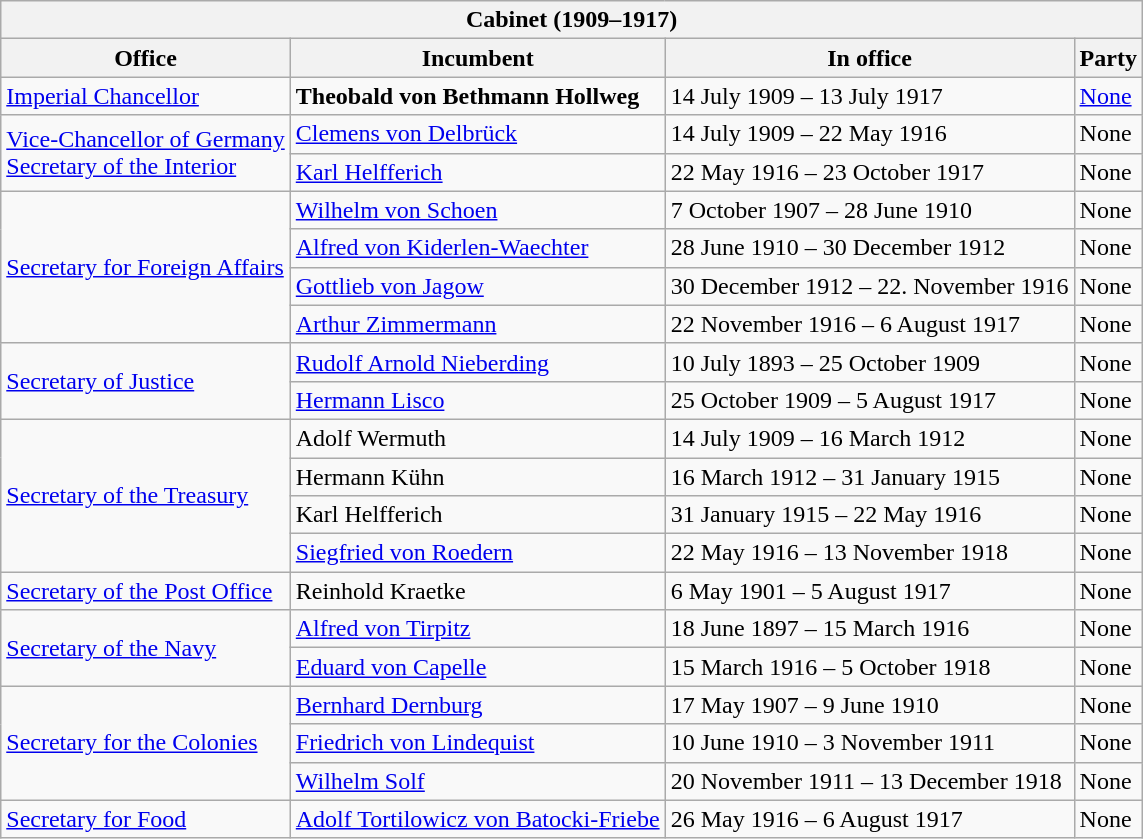<table class="wikitable">
<tr>
<th colspan="4">Cabinet (1909–1917) </th>
</tr>
<tr>
<th colspan="1">Office</th>
<th colspan="1">Incumbent</th>
<th colspan="1">In office</th>
<th colspan="1">Party</th>
</tr>
<tr>
<td><a href='#'>Imperial Chancellor</a></td>
<td><strong>Theobald von Bethmann Hollweg</strong></td>
<td>14 July 1909 – 13 July 1917</td>
<td><a href='#'>None</a></td>
</tr>
<tr>
<td rowspan="2"><a href='#'>Vice-Chancellor of Germany</a><br><a href='#'>Secretary of the Interior</a></td>
<td><a href='#'>Clemens von Delbrück</a></td>
<td>14 July 1909 – 22 May 1916</td>
<td>None</td>
</tr>
<tr>
<td><a href='#'>Karl Helfferich</a></td>
<td>22 May 1916 – 23 October 1917</td>
<td>None</td>
</tr>
<tr>
<td rowspan="4"><a href='#'>Secretary for Foreign Affairs</a></td>
<td><a href='#'>Wilhelm von Schoen</a></td>
<td>7 October 1907 – 28 June 1910</td>
<td>None</td>
</tr>
<tr>
<td><a href='#'>Alfred von Kiderlen-Waechter</a></td>
<td>28 June 1910 – 30 December 1912</td>
<td>None</td>
</tr>
<tr>
<td><a href='#'>Gottlieb von Jagow</a></td>
<td>30 December 1912 – 22. November 1916</td>
<td>None</td>
</tr>
<tr>
<td><a href='#'>Arthur Zimmermann</a></td>
<td>22 November 1916 – 6 August 1917</td>
<td>None</td>
</tr>
<tr>
<td rowspan="2"><a href='#'>Secretary of Justice</a></td>
<td><a href='#'>Rudolf Arnold Nieberding</a></td>
<td>10 July 1893 – 25 October 1909</td>
<td>None</td>
</tr>
<tr>
<td><a href='#'>Hermann Lisco</a></td>
<td>25 October 1909 – 5 August 1917</td>
<td>None</td>
</tr>
<tr>
<td rowspan="4"><a href='#'>Secretary of the Treasury</a></td>
<td>Adolf Wermuth</td>
<td>14 July 1909 – 16 March 1912</td>
<td>None</td>
</tr>
<tr>
<td>Hermann Kühn</td>
<td>16 March 1912 – 31 January 1915</td>
<td>None</td>
</tr>
<tr>
<td>Karl Helfferich</td>
<td>31 January 1915 – 22 May 1916</td>
<td>None</td>
</tr>
<tr>
<td><a href='#'>Siegfried von Roedern</a></td>
<td>22 May 1916 – 13 November 1918</td>
<td>None</td>
</tr>
<tr>
<td><a href='#'>Secretary of the Post Office</a></td>
<td>Reinhold Kraetke</td>
<td>6 May 1901 – 5 August 1917</td>
<td>None</td>
</tr>
<tr>
<td rowspan="2"><a href='#'>Secretary of the Navy</a></td>
<td><a href='#'>Alfred von Tirpitz</a></td>
<td>18 June 1897 – 15 March 1916</td>
<td>None</td>
</tr>
<tr>
<td><a href='#'>Eduard von Capelle</a></td>
<td>15 March 1916 – 5 October 1918</td>
<td>None</td>
</tr>
<tr>
<td rowspan="3"><a href='#'>Secretary for the Colonies</a></td>
<td><a href='#'>Bernhard Dernburg</a></td>
<td>17 May 1907 – 9 June 1910</td>
<td>None</td>
</tr>
<tr>
<td><a href='#'>Friedrich von Lindequist</a></td>
<td>10 June 1910 – 3 November 1911</td>
<td>None</td>
</tr>
<tr>
<td><a href='#'>Wilhelm Solf</a></td>
<td>20 November 1911 – 13 December 1918</td>
<td>None</td>
</tr>
<tr>
<td><a href='#'>Secretary for Food</a></td>
<td><a href='#'>Adolf Tortilowicz von Batocki-Friebe</a></td>
<td>26 May 1916 – 6 August 1917</td>
<td>None</td>
</tr>
</table>
